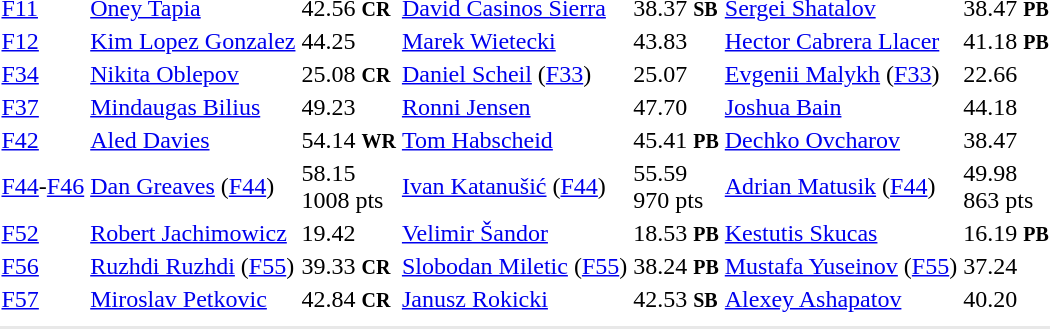<table>
<tr>
<td><a href='#'>F11</a></td>
<td><a href='#'>Oney Tapia</a> <br></td>
<td>42.56 <small><strong>CR</strong></small></td>
<td><a href='#'>David Casinos Sierra</a> <br></td>
<td>38.37 <small><strong>SB</strong></small></td>
<td><a href='#'>Sergei Shatalov</a> <br></td>
<td>38.47 <small><strong>PB</strong></small></td>
</tr>
<tr>
<td><a href='#'>F12</a></td>
<td><a href='#'>Kim Lopez Gonzalez</a> <br></td>
<td>44.25</td>
<td><a href='#'>Marek Wietecki</a> <br></td>
<td>43.83</td>
<td><a href='#'>Hector Cabrera Llacer</a> <br></td>
<td>41.18 <small><strong>PB</strong></small></td>
</tr>
<tr>
<td><a href='#'>F34</a></td>
<td><a href='#'>Nikita Oblepov</a> <br></td>
<td>25.08 <small><strong>CR</strong></small></td>
<td><a href='#'>Daniel Scheil</a> (<a href='#'>F33</a>)<br></td>
<td>25.07</td>
<td><a href='#'>Evgenii Malykh</a> (<a href='#'>F33</a>)<br></td>
<td>22.66</td>
</tr>
<tr>
<td><a href='#'>F37</a></td>
<td><a href='#'>Mindaugas Bilius</a> <br></td>
<td>49.23</td>
<td><a href='#'>Ronni Jensen</a> <br></td>
<td>47.70</td>
<td><a href='#'>Joshua Bain</a> <br></td>
<td>44.18</td>
</tr>
<tr>
<td><a href='#'>F42</a></td>
<td><a href='#'>Aled Davies</a> <br></td>
<td>54.14 <small><strong>WR</strong></small></td>
<td><a href='#'>Tom Habscheid</a> <br></td>
<td>45.41 <small><strong>PB</strong></small></td>
<td><a href='#'>Dechko Ovcharov</a> <br></td>
<td>38.47</td>
</tr>
<tr>
<td><a href='#'>F44</a>-<a href='#'>F46</a></td>
<td><a href='#'>Dan Greaves</a> (<a href='#'>F44</a>)<br></td>
<td>58.15<br>1008 pts</td>
<td><a href='#'>Ivan Katanušić</a> (<a href='#'>F44</a>)<br></td>
<td>55.59<br> 970 pts</td>
<td><a href='#'>Adrian Matusik</a> (<a href='#'>F44</a>)<br></td>
<td>49.98<br>863 pts</td>
</tr>
<tr>
<td><a href='#'>F52</a></td>
<td><a href='#'>Robert Jachimowicz</a><br></td>
<td>19.42</td>
<td><a href='#'>Velimir Šandor</a><br></td>
<td>18.53 <small><strong>PB</strong></small></td>
<td><a href='#'>Kestutis Skucas</a><br></td>
<td>16.19 <small><strong>PB</strong></small></td>
</tr>
<tr>
<td><a href='#'>F56</a></td>
<td><a href='#'>Ruzhdi Ruzhdi</a> (<a href='#'>F55</a>)<br></td>
<td>39.33 <small><strong>CR</strong></small></td>
<td><a href='#'>Slobodan Miletic</a> (<a href='#'>F55</a>)<br></td>
<td>38.24 <small><strong>PB</strong></small></td>
<td><a href='#'>Mustafa Yuseinov</a> (<a href='#'>F55</a>)<br></td>
<td>37.24</td>
</tr>
<tr>
<td><a href='#'>F57</a></td>
<td><a href='#'>Miroslav Petkovic</a><br></td>
<td>42.84 <small><strong>CR</strong></small></td>
<td><a href='#'>Janusz Rokicki</a><br></td>
<td>42.53 <small><strong>SB</strong></small></td>
<td><a href='#'>Alexey Ashapatov</a><br></td>
<td>40.20</td>
</tr>
<tr>
<td colspan=7></td>
</tr>
<tr>
</tr>
<tr bgcolor= e8e8e8>
<td colspan=7></td>
</tr>
</table>
